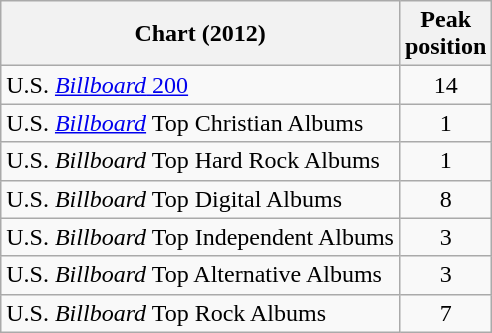<table class="wikitable sortable">
<tr>
<th>Chart (2012)</th>
<th>Peak<br>position</th>
</tr>
<tr>
<td>U.S. <a href='#'><em>Billboard</em> 200</a></td>
<td style="text-align:center;">14</td>
</tr>
<tr>
<td>U.S. <em><a href='#'>Billboard</a></em> Top Christian Albums</td>
<td style="text-align:center;">1</td>
</tr>
<tr>
<td>U.S. <em>Billboard</em> Top Hard Rock Albums</td>
<td style="text-align:center;">1</td>
</tr>
<tr>
<td>U.S. <em>Billboard</em> Top Digital Albums</td>
<td style="text-align:center;">8</td>
</tr>
<tr>
<td>U.S. <em>Billboard</em> Top Independent Albums</td>
<td style="text-align:center;">3</td>
</tr>
<tr>
<td>U.S. <em>Billboard</em> Top Alternative Albums</td>
<td style="text-align:center;">3</td>
</tr>
<tr>
<td>U.S. <em>Billboard</em> Top Rock Albums</td>
<td style="text-align:center;">7</td>
</tr>
</table>
